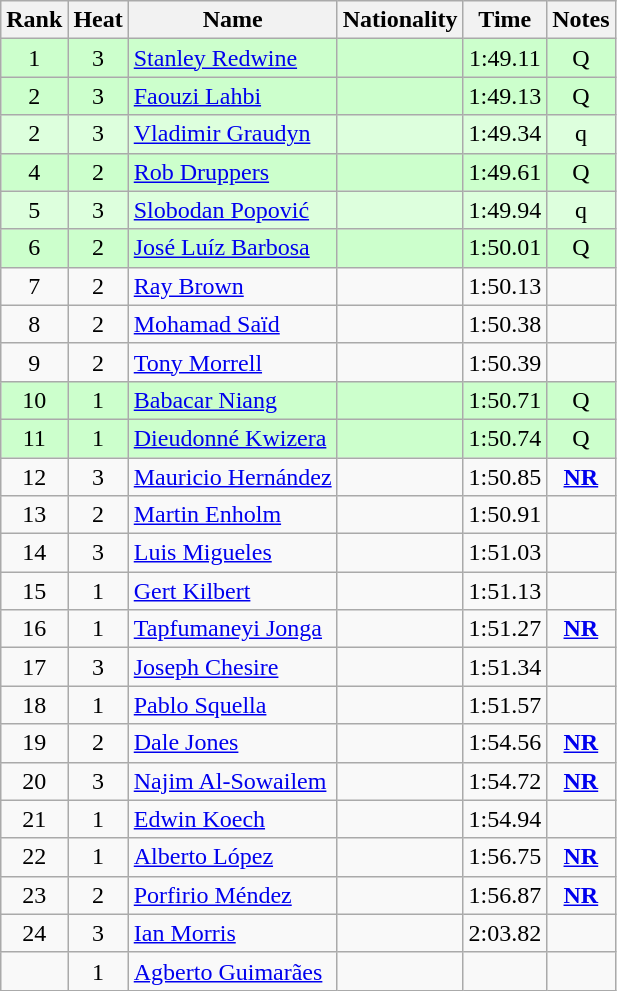<table class="wikitable sortable" style="text-align:center">
<tr>
<th>Rank</th>
<th>Heat</th>
<th>Name</th>
<th>Nationality</th>
<th>Time</th>
<th>Notes</th>
</tr>
<tr bgcolor=ccffcc>
<td>1</td>
<td>3</td>
<td align="left"><a href='#'>Stanley Redwine</a></td>
<td align=left></td>
<td>1:49.11</td>
<td>Q</td>
</tr>
<tr bgcolor=ccffcc>
<td>2</td>
<td>3</td>
<td align="left"><a href='#'>Faouzi Lahbi</a></td>
<td align=left></td>
<td>1:49.13</td>
<td>Q</td>
</tr>
<tr bgcolor=ddffdd>
<td>2</td>
<td>3</td>
<td align="left"><a href='#'>Vladimir Graudyn</a></td>
<td align=left></td>
<td>1:49.34</td>
<td>q</td>
</tr>
<tr bgcolor=ccffcc>
<td>4</td>
<td>2</td>
<td align="left"><a href='#'>Rob Druppers</a></td>
<td align=left></td>
<td>1:49.61</td>
<td>Q</td>
</tr>
<tr bgcolor=ddffdd>
<td>5</td>
<td>3</td>
<td align="left"><a href='#'>Slobodan Popović</a></td>
<td align=left></td>
<td>1:49.94</td>
<td>q</td>
</tr>
<tr bgcolor=ccffcc>
<td>6</td>
<td>2</td>
<td align="left"><a href='#'>José Luíz Barbosa</a></td>
<td align=left></td>
<td>1:50.01</td>
<td>Q</td>
</tr>
<tr>
<td>7</td>
<td>2</td>
<td align="left"><a href='#'>Ray Brown</a></td>
<td align=left></td>
<td>1:50.13</td>
<td></td>
</tr>
<tr>
<td>8</td>
<td>2</td>
<td align="left"><a href='#'>Mohamad Saïd</a></td>
<td align=left></td>
<td>1:50.38</td>
<td></td>
</tr>
<tr>
<td>9</td>
<td>2</td>
<td align="left"><a href='#'>Tony Morrell</a></td>
<td align=left></td>
<td>1:50.39</td>
<td></td>
</tr>
<tr bgcolor=ccffcc>
<td>10</td>
<td>1</td>
<td align="left"><a href='#'>Babacar Niang</a></td>
<td align=left></td>
<td>1:50.71</td>
<td>Q</td>
</tr>
<tr bgcolor=ccffcc>
<td>11</td>
<td>1</td>
<td align="left"><a href='#'>Dieudonné Kwizera</a></td>
<td align=left></td>
<td>1:50.74</td>
<td>Q</td>
</tr>
<tr>
<td>12</td>
<td>3</td>
<td align="left"><a href='#'>Mauricio Hernández</a></td>
<td align=left></td>
<td>1:50.85</td>
<td><strong><a href='#'>NR</a></strong></td>
</tr>
<tr>
<td>13</td>
<td>2</td>
<td align="left"><a href='#'>Martin Enholm</a></td>
<td align=left></td>
<td>1:50.91</td>
<td></td>
</tr>
<tr>
<td>14</td>
<td>3</td>
<td align="left"><a href='#'>Luis Migueles</a></td>
<td align=left></td>
<td>1:51.03</td>
<td></td>
</tr>
<tr>
<td>15</td>
<td>1</td>
<td align="left"><a href='#'>Gert Kilbert</a></td>
<td align=left></td>
<td>1:51.13</td>
<td></td>
</tr>
<tr>
<td>16</td>
<td>1</td>
<td align="left"><a href='#'>Tapfumaneyi Jonga</a></td>
<td align=left></td>
<td>1:51.27</td>
<td><strong><a href='#'>NR</a></strong></td>
</tr>
<tr>
<td>17</td>
<td>3</td>
<td align="left"><a href='#'>Joseph Chesire</a></td>
<td align=left></td>
<td>1:51.34</td>
<td></td>
</tr>
<tr>
<td>18</td>
<td>1</td>
<td align="left"><a href='#'>Pablo Squella</a></td>
<td align=left></td>
<td>1:51.57</td>
<td></td>
</tr>
<tr>
<td>19</td>
<td>2</td>
<td align="left"><a href='#'>Dale Jones</a></td>
<td align=left></td>
<td>1:54.56</td>
<td><strong><a href='#'>NR</a></strong></td>
</tr>
<tr>
<td>20</td>
<td>3</td>
<td align="left"><a href='#'>Najim Al-Sowailem</a></td>
<td align=left></td>
<td>1:54.72</td>
<td><strong><a href='#'>NR</a></strong></td>
</tr>
<tr>
<td>21</td>
<td>1</td>
<td align="left"><a href='#'>Edwin Koech</a></td>
<td align=left></td>
<td>1:54.94</td>
<td></td>
</tr>
<tr>
<td>22</td>
<td>1</td>
<td align="left"><a href='#'>Alberto López</a></td>
<td align=left></td>
<td>1:56.75</td>
<td><strong><a href='#'>NR</a></strong></td>
</tr>
<tr>
<td>23</td>
<td>2</td>
<td align="left"><a href='#'>Porfirio Méndez</a></td>
<td align=left></td>
<td>1:56.87</td>
<td><strong><a href='#'>NR</a></strong></td>
</tr>
<tr>
<td>24</td>
<td>3</td>
<td align="left"><a href='#'>Ian Morris</a></td>
<td align=left></td>
<td>2:03.82</td>
<td></td>
</tr>
<tr>
<td></td>
<td>1</td>
<td align="left"><a href='#'>Agberto Guimarães</a></td>
<td align=left></td>
<td></td>
<td></td>
</tr>
</table>
